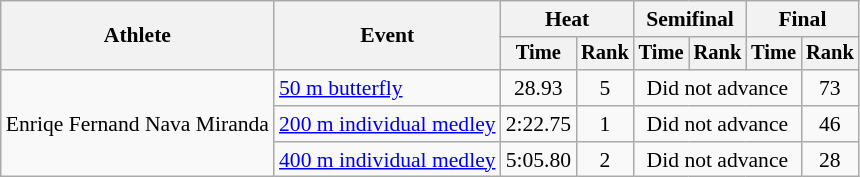<table class=wikitable style="font-size:90%">
<tr>
<th rowspan="2">Athlete</th>
<th rowspan="2">Event</th>
<th colspan="2">Heat</th>
<th colspan="2">Semifinal</th>
<th colspan="2">Final</th>
</tr>
<tr style="font-size:95%">
<th>Time</th>
<th>Rank</th>
<th>Time</th>
<th>Rank</th>
<th>Time</th>
<th>Rank</th>
</tr>
<tr align="center">
<td align="left" rowspan="3">Enriqe Fernand Nava Miranda</td>
<td align="left"><a href='#'>50 m butterfly</a></td>
<td>28.93</td>
<td>5</td>
<td colspan="3">Did not advance</td>
<td>73</td>
</tr>
<tr align="center">
<td align="left"><a href='#'>200 m individual medley</a></td>
<td>2:22.75</td>
<td>1</td>
<td colspan="3">Did not advance</td>
<td>46</td>
</tr>
<tr align="center">
<td align="left"><a href='#'>400 m individual medley</a></td>
<td>5:05.80</td>
<td>2</td>
<td colspan="3">Did not advance</td>
<td>28</td>
</tr>
</table>
